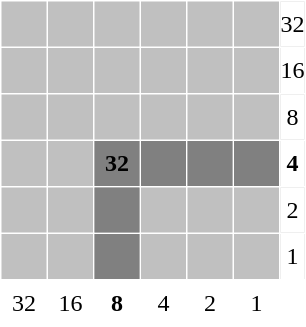<table border="0" cellpadding="0" cellspacing="1" style="text-align:center; background-color: white; color: black;">
<tr style="height:30px; background-color: silver;">
<td style="width:30px;"> </td>
<td style="width:30px;"> </td>
<td style="width:30px;"> </td>
<td style="width:30px;"> </td>
<td style="width:30px;"> </td>
<td style="width:30px;"> </td>
<td style="background-color: white;">32</td>
</tr>
<tr style="height:30px; background-color: silver;">
<td style="width:30px;"> </td>
<td style="width:30px;"> </td>
<td style="width:30px;"> </td>
<td style="width:30px;"> </td>
<td style="width:30px;"> </td>
<td style="width:30px;"> </td>
<td style="background-color: white;">16</td>
</tr>
<tr style="height:30px; background-color: silver;">
<td style="width:30px;"> </td>
<td style="width:30px;"> </td>
<td style="width:30px;"> </td>
<td style="width:30px;"> </td>
<td style="width:30px;"> </td>
<td style="width:30px;"> </td>
<td style="background-color: white;">8</td>
</tr>
<tr style="height:30px; background-color: silver;">
<td style="width:30px;"> </td>
<td style="width:30px;"> </td>
<td style="width:30px;background-color: gray;"><strong>32</strong></td>
<td style="width:30px;background-color: gray;"> </td>
<td style="width:30px;background-color: gray;"> </td>
<td style="width:30px;background-color: gray;"> </td>
<td style="background-color: white;"><strong>4</strong></td>
</tr>
<tr style="height:30px; background-color: silver;">
<td style="width:30px;"> </td>
<td style="width:30px;"> </td>
<td style="width:30px;background-color: gray;"> </td>
<td style="width:30px;"> </td>
<td style="width:30px;"> </td>
<td style="width:30px;"> </td>
<td style="background-color: white;">2</td>
</tr>
<tr style="height:30px; background-color: silver;">
<td style="width:30px;"> </td>
<td style="width:30px;"> </td>
<td style="width:30px;background-color:gray;"> </td>
<td style="width:30px;"> </td>
<td style="width:30px;"> </td>
<td style="width:30px;"> </td>
<td style="background-color: white;">1</td>
</tr>
<tr style="height:30px; background-color:white; color: black;">
<td style="width:30px;">32</td>
<td style="width:30px;">16</td>
<td style="width:30px;"><strong>8</strong></td>
<td style="width:30px;">4</td>
<td style="width:30px;">2</td>
<td style="width:30px;">1</td>
</tr>
</table>
